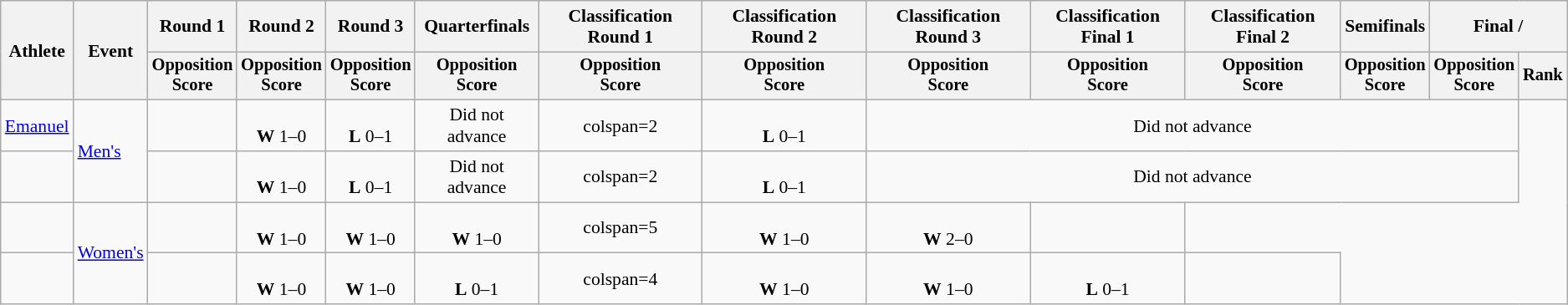<table class=wikitable style="font-size:90%">
<tr>
<th rowspan="2">Athlete</th>
<th rowspan="2">Event</th>
<th>Round 1</th>
<th>Round 2</th>
<th>Round 3</th>
<th>Quarterfinals</th>
<th>Classification Round 1</th>
<th>Classification Round 2</th>
<th>Classification Round 3</th>
<th>Classification Final 1</th>
<th>Classification Final 2</th>
<th>Semifinals</th>
<th colspan=2>Final / </th>
</tr>
<tr style="font-size:95%">
<th>Opposition<br>Score</th>
<th>Opposition<br>Score</th>
<th>Opposition<br>Score</th>
<th>Opposition<br>Score</th>
<th>Opposition<br>Score</th>
<th>Opposition<br>Score</th>
<th>Opposition<br>Score</th>
<th>Opposition<br>Score</th>
<th>Opposition<br>Score</th>
<th>Opposition<br>Score</th>
<th>Opposition<br>Score</th>
<th>Rank</th>
</tr>
<tr align=center>
<td align=left><a href='#'>Emanuel</a><br></td>
<td align=left rowspan=2><a href='#'>Men's</a></td>
<td></td>
<td><br><strong>W</strong> 1–0</td>
<td><br><strong>L</strong> 0–1</td>
<td>Did not advance</td>
<td>colspan=2 </td>
<td><br><strong>L</strong> 0–1</td>
<td colspan=5>Did not advance</td>
</tr>
<tr align=center>
<td align=left><br></td>
<td></td>
<td><br><strong>W</strong> 1–0</td>
<td><br><strong>L</strong> 0–1</td>
<td>Did not advance</td>
<td>colspan=2 </td>
<td><br><strong>L</strong> 0–1</td>
<td colspan=5>Did not advance</td>
</tr>
<tr align=center>
<td align=left><strong><br></strong></td>
<td align=left rowspan=2><a href='#'>Women's</a></td>
<td></td>
<td><br><strong>W</strong> 1–0</td>
<td><br><strong>W</strong> 1–0</td>
<td><br><strong>W</strong> 1–0</td>
<td>colspan=5 </td>
<td><br><strong>W</strong> 1–0</td>
<td><br><strong>W</strong> 2–0</td>
<td></td>
</tr>
<tr align=center>
<td align=left><strong><br></strong></td>
<td></td>
<td><br><strong>W</strong> 1–0</td>
<td><br><strong>W</strong> 1–0</td>
<td><br><strong>L</strong> 0–1</td>
<td>colspan=4 </td>
<td><br><strong>W</strong> 1–0</td>
<td><br><strong>W</strong> 1–0</td>
<td><br><strong>L</strong> 0–1</td>
<td></td>
</tr>
</table>
